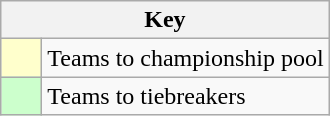<table class="wikitable" style="text-align: center;">
<tr>
<th colspan=2>Key</th>
</tr>
<tr>
<td style="background:#ffffcc; width:20px;"></td>
<td align=left>Teams to championship pool</td>
</tr>
<tr>
<td style="background:#ccffcc; width:20px;"></td>
<td align=left>Teams to tiebreakers</td>
</tr>
</table>
